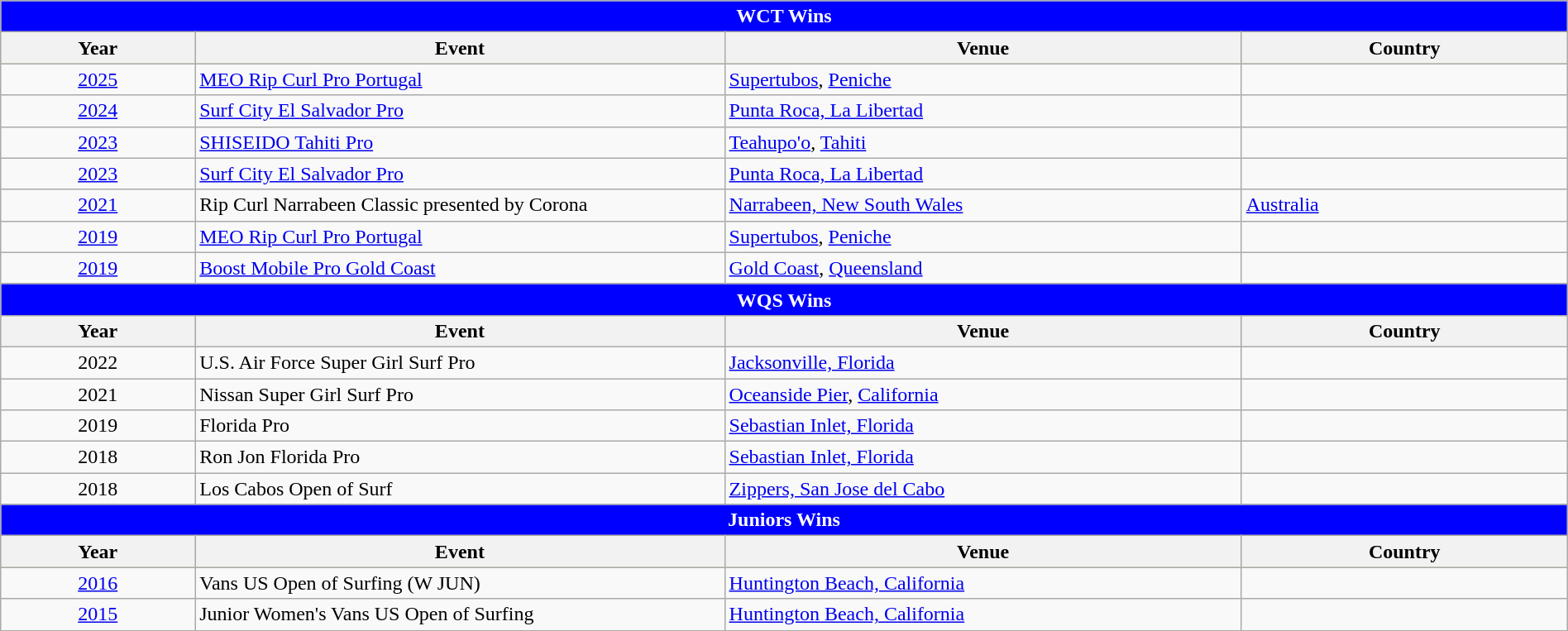<table class="wikitable" style="width:100%;">
<tr bgcolor=skyblue>
<td colspan=4; style="background: blue; color: white" align="center"><strong>WCT Wins</strong></td>
</tr>
<tr bgcolor=#bdb76b>
<th>Year</th>
<th>Event</th>
<th>Venue</th>
<th>Country</th>
</tr>
<tr>
<td style=text-align:center><a href='#'>2025</a></td>
<td><a href='#'>MEO Rip Curl Pro Portugal</a></td>
<td><a href='#'>Supertubos</a>, <a href='#'>Peniche</a></td>
<td></td>
</tr>
<tr>
<td style="text-align:center"><a href='#'>2024</a></td>
<td><a href='#'>Surf City El Salvador Pro</a></td>
<td><a href='#'>Punta Roca, La Libertad</a></td>
<td></td>
</tr>
<tr>
<td style="text-align:center"><a href='#'>2023</a></td>
<td><a href='#'>SHISEIDO Tahiti Pro</a></td>
<td><a href='#'>Teahupo'o</a>, <a href='#'>Tahiti</a></td>
<td></td>
</tr>
<tr>
<td style="text-align:center"><a href='#'>2023</a></td>
<td><a href='#'>Surf City El Salvador Pro</a></td>
<td><a href='#'>Punta Roca, La Libertad</a></td>
<td></td>
</tr>
<tr>
<td style=text-align:center><a href='#'>2021</a></td>
<td>Rip Curl Narrabeen Classic presented by Corona</td>
<td><a href='#'>Narrabeen, New South Wales</a></td>
<td> <a href='#'>Australia</a></td>
</tr>
<tr>
<td style=text-align:center><a href='#'>2019</a></td>
<td><a href='#'>MEO Rip Curl Pro Portugal</a></td>
<td><a href='#'>Supertubos</a>, <a href='#'>Peniche</a></td>
<td></td>
</tr>
<tr>
<td style="text-align:center"><a href='#'>2019</a></td>
<td><a href='#'>Boost Mobile Pro Gold Coast</a></td>
<td><a href='#'>Gold Coast</a>, <a href='#'>Queensland</a></td>
<td></td>
</tr>
<tr>
<td colspan="4;" style="background: blue; color: white" align="center"><strong>WQS Wins</strong></td>
</tr>
<tr bgcolor="#bdb76b">
<th>Year</th>
<th>Event</th>
<th>Venue</th>
<th>Country</th>
</tr>
<tr>
<td style=text-align:center>2022</td>
<td>U.S. Air Force Super Girl Surf Pro</td>
<td><a href='#'>Jacksonville, Florida</a></td>
<td></td>
</tr>
<tr>
<td style=text-align:center>2021</td>
<td>Nissan Super Girl Surf Pro</td>
<td><a href='#'>Oceanside Pier</a>, <a href='#'>California</a></td>
<td></td>
</tr>
<tr>
<td style="text-align:center">2019</td>
<td>Florida Pro</td>
<td><a href='#'>Sebastian Inlet, Florida</a></td>
<td></td>
</tr>
<tr>
<td style="text-align:center">2018</td>
<td>Ron Jon Florida Pro</td>
<td><a href='#'>Sebastian Inlet, Florida</a></td>
<td></td>
</tr>
<tr>
<td style="text-align:center">2018</td>
<td>Los Cabos Open of Surf</td>
<td><a href='#'>Zippers, San Jose del Cabo</a></td>
<td></td>
</tr>
<tr>
<td colspan=4; style="background: blue; color: white" align="center"><strong>Juniors Wins</strong></td>
</tr>
<tr bgcolor=#bdb76b>
<th>Year</th>
<th width=   33.8%>Event</th>
<th width=     33%>Venue</th>
<th>Country</th>
</tr>
<tr>
<td style=text-align:center><a href='#'>2016</a></td>
<td>Vans US Open of Surfing (W JUN)</td>
<td><a href='#'>Huntington Beach, California</a></td>
<td></td>
</tr>
<tr>
<td style=text-align:center><a href='#'>2015</a></td>
<td>Junior Women's Vans US Open of Surfing</td>
<td><a href='#'>Huntington Beach, California</a></td>
<td></td>
</tr>
<tr>
</tr>
</table>
